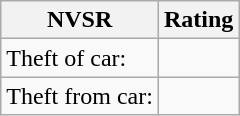<table class="wikitable sortable">
<tr>
<th>NVSR</th>
<th>Rating</th>
</tr>
<tr>
<td>Theft of car:</td>
<td></td>
</tr>
<tr>
<td>Theft from car:</td>
<td></td>
</tr>
</table>
